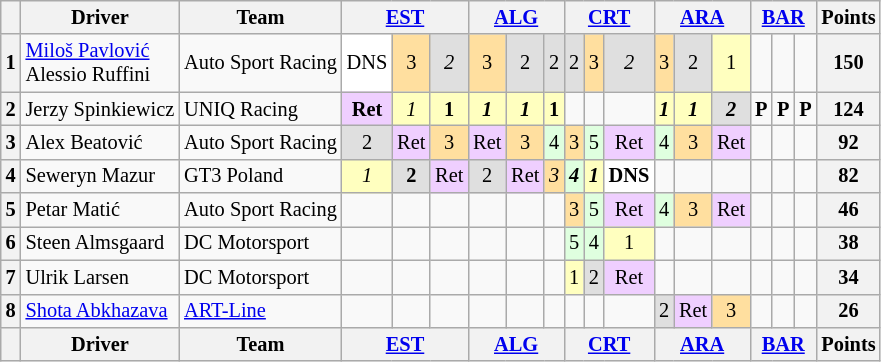<table class="wikitable" style="font-size: 85%; text-align:center">
<tr>
<th></th>
<th>Driver</th>
<th>Team</th>
<th colspan="3"><a href='#'>EST</a><br></th>
<th colspan="3"><a href='#'>ALG</a><br></th>
<th colspan="3"><a href='#'>CRT</a><br></th>
<th colspan="3"><a href='#'>ARA</a><br></th>
<th colspan="3"><a href='#'>BAR</a><br></th>
<th>Points</th>
</tr>
<tr>
<th>1</th>
<td align="left"> <a href='#'>Miloš Pavlović</a><br> Alessio Ruffini</td>
<td align="left"> Auto Sport Racing</td>
<td style="background:#ffffff;">DNS</td>
<td style="background:#ffdf9f;">3</td>
<td style="background:#dfdfdf;"><em>2</em></td>
<td style="background:#ffdf9f;">3</td>
<td style="background:#dfdfdf;">2</td>
<td style="background:#dfdfdf;">2</td>
<td style="background:#dfdfdf;">2</td>
<td style="background:#ffdf9f;">3</td>
<td style="background:#dfdfdf;"><em>2</em></td>
<td style="background:#ffdf9f;">3</td>
<td style="background:#dfdfdf;">2</td>
<td style="background:#ffffbf;">1</td>
<td></td>
<td></td>
<td></td>
<th>150</th>
</tr>
<tr>
<th>2</th>
<td align="left"> Jerzy Spinkiewicz</td>
<td align="left"> UNIQ Racing</td>
<td style="background:#efcfff;"><strong>Ret</strong></td>
<td style="background:#ffffbf;"><em>1</em></td>
<td style="background:#ffffbf;"><strong>1</strong></td>
<td style="background:#ffffbf;"><strong><em>1</em></strong></td>
<td style="background:#ffffbf;"><strong><em>1</em></strong></td>
<td style="background:#ffffbf;"><strong>1</strong></td>
<td></td>
<td></td>
<td></td>
<td style="background:#ffffbf;"><strong><em>1</em></strong></td>
<td style="background:#ffffbf;"><strong><em>1</em></strong></td>
<td style="background:#dfdfdf;"><strong><em>2</em></strong></td>
<td><strong>P</strong></td>
<td><strong>P</strong></td>
<td><strong>P</strong></td>
<th>124</th>
</tr>
<tr>
<th>3</th>
<td align="left"> Alex Beatović</td>
<td align="left"> Auto Sport Racing</td>
<td style="background:#dfdfdf;">2</td>
<td style="background:#efcfff;">Ret</td>
<td style="background:#ffdf9f;">3</td>
<td style="background:#efcfff;">Ret</td>
<td style="background:#ffdf9f;">3</td>
<td style="background:#dfffdf;">4</td>
<td style="background:#ffdf9f;">3</td>
<td style="background:#dfffdf;">5</td>
<td style="background:#efcfff;">Ret</td>
<td style="background:#dfffdf;">4</td>
<td style="background:#ffdf9f;">3</td>
<td style="background:#efcfff;">Ret</td>
<td></td>
<td></td>
<td></td>
<th>92</th>
</tr>
<tr>
<th>4</th>
<td align="left"> Seweryn Mazur</td>
<td align="left"> GT3 Poland</td>
<td style="background:#ffffbf;"><em>1</em></td>
<td style="background:#dfdfdf;"><strong>2</strong></td>
<td style="background:#efcfff;">Ret</td>
<td style="background:#dfdfdf;">2</td>
<td style="background:#efcfff;">Ret</td>
<td style="background:#ffdf9f;"><em>3</em></td>
<td style="background:#dfffdf;"><strong><em>4</em></strong></td>
<td style="background:#ffffbf;"><strong><em>1</em></strong></td>
<td style="background:#ffffff;"><strong>DNS</strong></td>
<td></td>
<td></td>
<td></td>
<td></td>
<td></td>
<td></td>
<th>82</th>
</tr>
<tr>
<th>5</th>
<td align="left"> Petar Matić</td>
<td align="left"> Auto Sport Racing</td>
<td></td>
<td></td>
<td></td>
<td></td>
<td></td>
<td></td>
<td style="background:#ffdf9f;">3</td>
<td style="background:#dfffdf;">5</td>
<td style="background:#efcfff;">Ret</td>
<td style="background:#dfffdf;">4</td>
<td style="background:#ffdf9f;">3</td>
<td style="background:#efcfff;">Ret</td>
<td></td>
<td></td>
<td></td>
<th>46</th>
</tr>
<tr>
<th>6</th>
<td align="left"> Steen Almsgaard</td>
<td align="left"> DC Motorsport</td>
<td></td>
<td></td>
<td></td>
<td></td>
<td></td>
<td></td>
<td style="background:#dfffdf;">5</td>
<td style="background:#dfffdf;">4</td>
<td style="background:#ffffbf;">1</td>
<td></td>
<td></td>
<td></td>
<td></td>
<td></td>
<td></td>
<th>38</th>
</tr>
<tr>
<th>7</th>
<td align="left"> Ulrik Larsen</td>
<td align="left"> DC Motorsport</td>
<td></td>
<td></td>
<td></td>
<td></td>
<td></td>
<td></td>
<td style="background:#ffffbf;">1</td>
<td style="background:#dfdfdf;">2</td>
<td style="background:#efcfff;">Ret</td>
<td></td>
<td></td>
<td></td>
<td></td>
<td></td>
<td></td>
<th>34</th>
</tr>
<tr>
<th>8</th>
<td align="left"> <a href='#'>Shota Abkhazava</a></td>
<td align="left"> <a href='#'>ART-Line</a></td>
<td></td>
<td></td>
<td></td>
<td></td>
<td></td>
<td></td>
<td></td>
<td></td>
<td></td>
<td style="background:#dfdfdf;">2</td>
<td style="background:#efcfff;">Ret</td>
<td style="background:#ffdf9f;">3</td>
<td></td>
<td></td>
<td></td>
<th>26</th>
</tr>
<tr>
<th></th>
<th>Driver</th>
<th>Team</th>
<th colspan="3"><a href='#'>EST</a><br></th>
<th colspan="3"><a href='#'>ALG</a><br></th>
<th colspan="3"><a href='#'>CRT</a><br></th>
<th colspan="3"><a href='#'>ARA</a><br></th>
<th colspan="3"><a href='#'>BAR</a><br></th>
<th>Points</th>
</tr>
</table>
